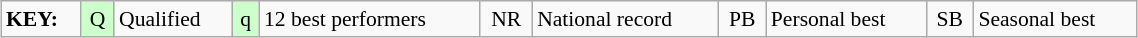<table class="wikitable" style="margin:0.5em auto; font-size:90%;position:relative;" width=60%>
<tr>
<td><strong>KEY:</strong></td>
<td bgcolor=ccffcc align=center>Q</td>
<td>Qualified</td>
<td bgcolor=ccffcc align=center>q</td>
<td>12 best performers</td>
<td align=center>NR</td>
<td>National record</td>
<td align=center>PB</td>
<td>Personal best</td>
<td align=center>SB</td>
<td>Seasonal best</td>
</tr>
</table>
